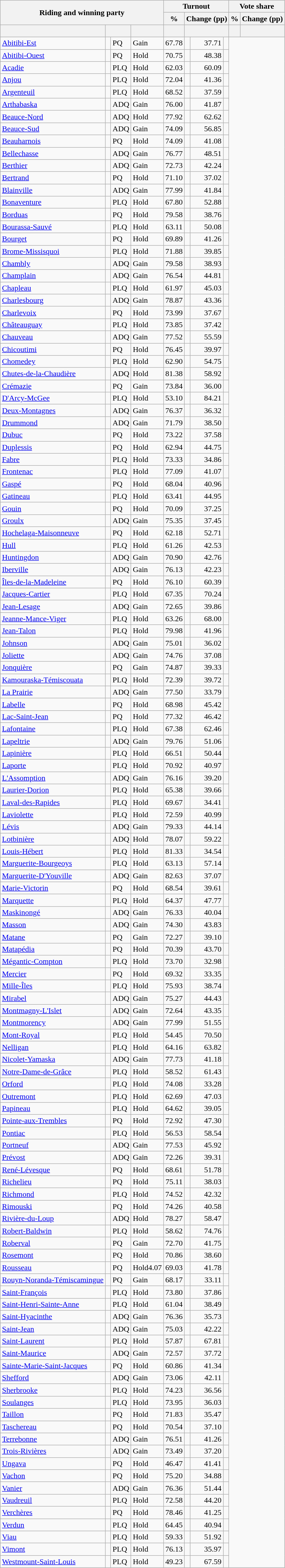<table class="wikitable sortable" style="text-align:right">
<tr>
<th rowspan="2" colspan="4">Riding and winning party</th>
<th colspan="4">Turnout</th>
<th colspan="4">Vote share</th>
</tr>
<tr>
<th>%</th>
<th colspan="3">Change (pp)</th>
<th>%</th>
<th colspan="3">Change (pp)</th>
</tr>
<tr>
<th> </th>
<th colspan="2"></th>
<th></th>
<th></th>
<th colspan="3"></th>
<th></th>
<th colspan="3"></th>
</tr>
<tr>
<td style="text-align:left;"><a href='#'>Abitibi-Est</a></td>
<td> </td>
<td style="text-align:left;">PQ</td>
<td style="text-align:left">Gain</td>
<td>67.78</td>
<td></td>
<td>37.71</td>
<td></td>
</tr>
<tr>
<td style="text-align:left;"><a href='#'>Abitibi-Ouest</a></td>
<td> </td>
<td style="text-align:left;">PQ</td>
<td style="text-align:left">Hold</td>
<td>70.75</td>
<td></td>
<td>48.38</td>
<td></td>
</tr>
<tr>
<td style="text-align:left;"><a href='#'>Acadie</a></td>
<td> </td>
<td style="text-align:left;">PLQ</td>
<td style="text-align:left">Hold</td>
<td>62.03</td>
<td></td>
<td>60.09</td>
<td></td>
</tr>
<tr>
<td style="text-align:left;"><a href='#'>Anjou</a></td>
<td> </td>
<td style="text-align:left;">PLQ</td>
<td style="text-align:left">Hold</td>
<td>72.04</td>
<td></td>
<td>41.36</td>
<td></td>
</tr>
<tr>
<td style="text-align:left;"><a href='#'>Argenteuil</a></td>
<td> </td>
<td style="text-align:left;">PLQ</td>
<td style="text-align:left">Hold</td>
<td>68.52</td>
<td></td>
<td>37.59</td>
<td></td>
</tr>
<tr>
<td style="text-align:left;"><a href='#'>Arthabaska</a></td>
<td> </td>
<td style="text-align:left;">ADQ</td>
<td style="text-align:left">Gain</td>
<td>76.00</td>
<td></td>
<td>41.87</td>
<td></td>
</tr>
<tr>
<td style="text-align:left;"><a href='#'>Beauce-Nord</a></td>
<td> </td>
<td style="text-align:left;">ADQ</td>
<td style="text-align:left">Hold</td>
<td>77.92</td>
<td></td>
<td>62.62</td>
<td></td>
</tr>
<tr>
<td style="text-align:left;"><a href='#'>Beauce-Sud</a></td>
<td> </td>
<td style="text-align:left;">ADQ</td>
<td style="text-align:left">Gain</td>
<td>74.09</td>
<td></td>
<td>56.85</td>
<td></td>
</tr>
<tr>
<td style="text-align:left;"><a href='#'>Beauharnois</a></td>
<td> </td>
<td style="text-align:left;">PQ</td>
<td style="text-align:left">Hold</td>
<td>74.09</td>
<td></td>
<td>41.08</td>
<td></td>
</tr>
<tr>
<td style="text-align:left;"><a href='#'>Bellechasse</a></td>
<td> </td>
<td style="text-align:left;">ADQ</td>
<td style="text-align:left">Gain</td>
<td>76.77</td>
<td></td>
<td>48.51</td>
<td></td>
</tr>
<tr>
<td style="text-align:left;"><a href='#'>Berthier</a></td>
<td> </td>
<td style="text-align:left;">ADQ</td>
<td style="text-align:left">Gain</td>
<td>72.73</td>
<td></td>
<td>42.24</td>
<td></td>
</tr>
<tr>
<td style="text-align:left;"><a href='#'>Bertrand</a></td>
<td> </td>
<td style="text-align:left;">PQ</td>
<td style="text-align:left">Hold</td>
<td>71.10</td>
<td></td>
<td>37.02</td>
<td></td>
</tr>
<tr>
<td style="text-align:left;"><a href='#'>Blainville</a></td>
<td> </td>
<td style="text-align:left;">ADQ</td>
<td style="text-align:left">Gain</td>
<td>77.99</td>
<td></td>
<td>41.84</td>
<td></td>
</tr>
<tr>
<td style="text-align:left;"><a href='#'>Bonaventure</a></td>
<td> </td>
<td style="text-align:left;">PLQ</td>
<td style="text-align:left">Hold</td>
<td>67.80</td>
<td></td>
<td>52.88</td>
<td></td>
</tr>
<tr>
<td style="text-align:left;"><a href='#'>Borduas</a></td>
<td> </td>
<td style="text-align:left;">PQ</td>
<td style="text-align:left">Hold</td>
<td>79.58</td>
<td></td>
<td>38.76</td>
<td></td>
</tr>
<tr>
<td style="text-align:left;"><a href='#'>Bourassa-Sauvé</a></td>
<td> </td>
<td style="text-align:left;">PLQ</td>
<td style="text-align:left">Hold</td>
<td>63.11</td>
<td></td>
<td>50.08</td>
<td></td>
</tr>
<tr>
<td style="text-align:left;"><a href='#'>Bourget</a></td>
<td> </td>
<td style="text-align:left;">PQ</td>
<td style="text-align:left">Hold</td>
<td>69.89</td>
<td></td>
<td>41.26</td>
<td></td>
</tr>
<tr>
<td style="text-align:left;"><a href='#'>Brome-Missisquoi</a></td>
<td> </td>
<td style="text-align:left;">PLQ</td>
<td style="text-align:left">Hold</td>
<td>71.88</td>
<td></td>
<td>39.85</td>
<td></td>
</tr>
<tr>
<td style="text-align:left;"><a href='#'>Chambly</a></td>
<td> </td>
<td style="text-align:left;">ADQ</td>
<td style="text-align:left">Gain</td>
<td>79.58</td>
<td></td>
<td>38.93</td>
<td></td>
</tr>
<tr>
<td style="text-align:left;"><a href='#'>Champlain</a></td>
<td> </td>
<td style="text-align:left;">ADQ</td>
<td style="text-align:left">Gain</td>
<td>76.54</td>
<td></td>
<td>44.81</td>
<td></td>
</tr>
<tr>
<td style="text-align:left;"><a href='#'>Chapleau</a></td>
<td> </td>
<td style="text-align:left;">PLQ</td>
<td style="text-align:left">Hold</td>
<td>61.97</td>
<td></td>
<td>45.03</td>
<td></td>
</tr>
<tr>
<td style="text-align:left;"><a href='#'>Charlesbourg</a></td>
<td> </td>
<td style="text-align:left;">ADQ</td>
<td style="text-align:left">Gain</td>
<td>78.87</td>
<td></td>
<td>43.36</td>
<td></td>
</tr>
<tr>
<td style="text-align:left;"><a href='#'>Charlevoix</a></td>
<td> </td>
<td style="text-align:left;">PQ</td>
<td style="text-align:left">Hold</td>
<td>73.99</td>
<td></td>
<td>37.67</td>
<td></td>
</tr>
<tr>
<td style="text-align:left;"><a href='#'>Châteauguay</a></td>
<td> </td>
<td style="text-align:left;">PLQ</td>
<td style="text-align:left">Hold</td>
<td>73.85</td>
<td></td>
<td>37.42</td>
<td></td>
</tr>
<tr>
<td style="text-align:left;"><a href='#'>Chauveau</a></td>
<td> </td>
<td style="text-align:left;">ADQ</td>
<td style="text-align:left">Gain</td>
<td>77.52</td>
<td></td>
<td>55.59</td>
<td></td>
</tr>
<tr>
<td style="text-align:left;"><a href='#'>Chicoutimi</a></td>
<td> </td>
<td style="text-align:left;">PQ</td>
<td style="text-align:left">Hold</td>
<td>76.45</td>
<td></td>
<td>39.97</td>
<td></td>
</tr>
<tr>
<td style="text-align:left;"><a href='#'>Chomedey</a></td>
<td> </td>
<td style="text-align:left;">PLQ</td>
<td style="text-align:left">Hold</td>
<td>62.90</td>
<td></td>
<td>54.75</td>
<td></td>
</tr>
<tr>
<td style="text-align:left;"><a href='#'>Chutes-de-la-Chaudière</a></td>
<td> </td>
<td style="text-align:left;">ADQ</td>
<td style="text-align:left">Hold</td>
<td>81.38</td>
<td></td>
<td>58.92</td>
<td></td>
</tr>
<tr>
<td style="text-align:left;"><a href='#'>Crémazie</a></td>
<td> </td>
<td style="text-align:left;">PQ</td>
<td style="text-align:left">Gain</td>
<td>73.84</td>
<td></td>
<td>36.00</td>
<td></td>
</tr>
<tr>
<td style="text-align:left;"><a href='#'>D'Arcy-McGee</a></td>
<td> </td>
<td style="text-align:left;">PLQ</td>
<td style="text-align:left">Hold</td>
<td>53.10</td>
<td></td>
<td>84.21</td>
<td></td>
</tr>
<tr>
<td style="text-align:left;"><a href='#'>Deux-Montagnes</a></td>
<td> </td>
<td style="text-align:left;">ADQ</td>
<td style="text-align:left">Gain</td>
<td>76.37</td>
<td></td>
<td>36.32</td>
<td></td>
</tr>
<tr>
<td style="text-align:left;"><a href='#'>Drummond</a></td>
<td> </td>
<td style="text-align:left;">ADQ</td>
<td style="text-align:left">Gain</td>
<td>71.79</td>
<td></td>
<td>38.50</td>
<td></td>
</tr>
<tr>
<td style="text-align:left;"><a href='#'>Dubuc</a></td>
<td> </td>
<td style="text-align:left;">PQ</td>
<td style="text-align:left">Hold</td>
<td>73.22</td>
<td></td>
<td>37.58</td>
<td></td>
</tr>
<tr>
<td style="text-align:left;"><a href='#'>Duplessis</a></td>
<td> </td>
<td style="text-align:left;">PQ</td>
<td style="text-align:left">Hold</td>
<td>62.94</td>
<td></td>
<td>44.75</td>
<td></td>
</tr>
<tr>
<td style="text-align:left;"><a href='#'>Fabre</a></td>
<td> </td>
<td style="text-align:left;">PLQ</td>
<td style="text-align:left">Hold</td>
<td>73.33</td>
<td></td>
<td>34.86</td>
<td></td>
</tr>
<tr>
<td style="text-align:left;"><a href='#'>Frontenac</a></td>
<td> </td>
<td style="text-align:left;">PLQ</td>
<td style="text-align:left">Hold</td>
<td>77.09</td>
<td></td>
<td>41.07</td>
<td></td>
</tr>
<tr>
<td style="text-align:left;"><a href='#'>Gaspé</a></td>
<td> </td>
<td style="text-align:left;">PQ</td>
<td style="text-align:left">Hold</td>
<td>68.04</td>
<td></td>
<td>40.96</td>
<td></td>
</tr>
<tr>
<td style="text-align:left;"><a href='#'>Gatineau</a></td>
<td> </td>
<td style="text-align:left;">PLQ</td>
<td style="text-align:left">Hold</td>
<td>63.41</td>
<td></td>
<td>44.95</td>
<td></td>
</tr>
<tr>
<td style="text-align:left;"><a href='#'>Gouin</a></td>
<td> </td>
<td style="text-align:left;">PQ</td>
<td style="text-align:left">Hold</td>
<td>70.09</td>
<td></td>
<td>37.25</td>
<td></td>
</tr>
<tr>
<td style="text-align:left;"><a href='#'>Groulx</a></td>
<td> </td>
<td style="text-align:left;">ADQ</td>
<td style="text-align:left">Gain</td>
<td>75.35</td>
<td></td>
<td>37.45</td>
<td></td>
</tr>
<tr>
<td style="text-align:left;"><a href='#'>Hochelaga-Maisonneuve</a></td>
<td> </td>
<td style="text-align:left;">PQ</td>
<td style="text-align:left">Hold</td>
<td>62.18</td>
<td></td>
<td>52.71</td>
<td></td>
</tr>
<tr>
<td style="text-align:left;"><a href='#'>Hull</a></td>
<td> </td>
<td style="text-align:left;">PLQ</td>
<td style="text-align:left">Hold</td>
<td>61.26</td>
<td></td>
<td>42.53</td>
<td></td>
</tr>
<tr>
<td style="text-align:left;"><a href='#'>Huntingdon</a></td>
<td> </td>
<td style="text-align:left;">ADQ</td>
<td style="text-align:left">Gain</td>
<td>70.90</td>
<td></td>
<td>42.76</td>
<td></td>
</tr>
<tr>
<td style="text-align:left;"><a href='#'>Iberville</a></td>
<td> </td>
<td style="text-align:left;">ADQ</td>
<td style="text-align:left">Gain</td>
<td>76.13</td>
<td></td>
<td>42.23</td>
<td></td>
</tr>
<tr>
<td style="text-align:left;"><a href='#'>Îles-de-la-Madeleine</a></td>
<td> </td>
<td style="text-align:left;">PQ</td>
<td style="text-align:left">Hold</td>
<td>76.10</td>
<td></td>
<td>60.39</td>
<td></td>
</tr>
<tr>
<td style="text-align:left;"><a href='#'>Jacques-Cartier</a></td>
<td> </td>
<td style="text-align:left;">PLQ</td>
<td style="text-align:left">Hold</td>
<td>67.35</td>
<td></td>
<td>70.24</td>
<td></td>
</tr>
<tr>
<td style="text-align:left;"><a href='#'>Jean-Lesage</a></td>
<td> </td>
<td style="text-align:left;">ADQ</td>
<td style="text-align:left">Gain</td>
<td>72.65</td>
<td></td>
<td>39.86</td>
<td></td>
</tr>
<tr>
<td style="text-align:left;"><a href='#'>Jeanne-Mance-Viger</a></td>
<td> </td>
<td style="text-align:left;">PLQ</td>
<td style="text-align:left">Hold</td>
<td>63.26</td>
<td></td>
<td>68.00</td>
<td></td>
</tr>
<tr>
<td style="text-align:left;"><a href='#'>Jean-Talon</a></td>
<td> </td>
<td style="text-align:left;">PLQ</td>
<td style="text-align:left">Hold</td>
<td>79.98</td>
<td></td>
<td>41.96</td>
<td></td>
</tr>
<tr>
<td style="text-align:left;"><a href='#'>Johnson</a></td>
<td> </td>
<td style="text-align:left;">ADQ</td>
<td style="text-align:left">Gain</td>
<td>75.01</td>
<td></td>
<td>36.02</td>
<td></td>
</tr>
<tr>
<td style="text-align:left;"><a href='#'>Joliette</a></td>
<td> </td>
<td style="text-align:left;">ADQ</td>
<td style="text-align:left">Gain</td>
<td>74.76</td>
<td></td>
<td>37.08</td>
<td></td>
</tr>
<tr>
<td style="text-align:left;"><a href='#'>Jonquière</a></td>
<td> </td>
<td style="text-align:left;">PQ</td>
<td style="text-align:left">Gain</td>
<td>74.87</td>
<td></td>
<td>39.33</td>
<td></td>
</tr>
<tr>
<td style="text-align:left;"><a href='#'>Kamouraska-Témiscouata</a></td>
<td> </td>
<td style="text-align:left;">PLQ</td>
<td style="text-align:left">Hold</td>
<td>72.39</td>
<td></td>
<td>39.72</td>
<td></td>
</tr>
<tr>
<td style="text-align:left;"><a href='#'>La Prairie</a></td>
<td> </td>
<td style="text-align:left;">ADQ</td>
<td style="text-align:left">Gain</td>
<td>77.50</td>
<td></td>
<td>33.79</td>
<td></td>
</tr>
<tr>
<td style="text-align:left;"><a href='#'>Labelle</a></td>
<td> </td>
<td style="text-align:left;">PQ</td>
<td style="text-align:left">Hold</td>
<td>68.98</td>
<td></td>
<td>45.42</td>
<td></td>
</tr>
<tr>
<td style="text-align:left;"><a href='#'>Lac-Saint-Jean</a></td>
<td> </td>
<td style="text-align:left;">PQ</td>
<td style="text-align:left">Hold</td>
<td>77.32</td>
<td></td>
<td>46.42</td>
<td></td>
</tr>
<tr>
<td style="text-align:left;"><a href='#'>Lafontaine</a></td>
<td> </td>
<td style="text-align:left;">PLQ</td>
<td style="text-align:left">Hold</td>
<td>67.38</td>
<td></td>
<td>62.46</td>
<td></td>
</tr>
<tr>
<td style="text-align:left;"><a href='#'>Lapeltrie</a></td>
<td> </td>
<td style="text-align:left;">ADQ</td>
<td style="text-align:left">Gain</td>
<td>79.76</td>
<td></td>
<td>51.06</td>
<td></td>
</tr>
<tr>
<td style="text-align:left;"><a href='#'>Lapinière</a></td>
<td> </td>
<td style="text-align:left;">PLQ</td>
<td style="text-align:left">Hold</td>
<td>66.51</td>
<td></td>
<td>50.44</td>
<td></td>
</tr>
<tr>
<td style="text-align:left;"><a href='#'>Laporte</a></td>
<td> </td>
<td style="text-align:left;">PLQ</td>
<td style="text-align:left">Hold</td>
<td>70.92</td>
<td></td>
<td>40.97</td>
<td></td>
</tr>
<tr>
<td style="text-align:left;"><a href='#'>L'Assomption</a></td>
<td> </td>
<td style="text-align:left;">ADQ</td>
<td style="text-align:left">Gain</td>
<td>76.16</td>
<td></td>
<td>39.20</td>
<td></td>
</tr>
<tr>
<td style="text-align:left;"><a href='#'>Laurier-Dorion</a></td>
<td> </td>
<td style="text-align:left;">PLQ</td>
<td style="text-align:left">Hold</td>
<td>65.38</td>
<td></td>
<td>39.66</td>
<td></td>
</tr>
<tr>
<td style="text-align:left;"><a href='#'>Laval-des-Rapides</a></td>
<td> </td>
<td style="text-align:left;">PLQ</td>
<td style="text-align:left">Hold</td>
<td>69.67</td>
<td></td>
<td>34.41</td>
<td></td>
</tr>
<tr>
<td style="text-align:left;"><a href='#'>Laviolette</a></td>
<td> </td>
<td style="text-align:left;">PLQ</td>
<td style="text-align:left">Hold</td>
<td>72.59</td>
<td></td>
<td>40.99</td>
<td></td>
</tr>
<tr>
<td style="text-align:left;"><a href='#'>Lévis</a></td>
<td> </td>
<td style="text-align:left;">ADQ</td>
<td style="text-align:left">Gain</td>
<td>79.33</td>
<td></td>
<td>44.14</td>
<td></td>
</tr>
<tr>
<td style="text-align:left;"><a href='#'>Lotbinière</a></td>
<td> </td>
<td style="text-align:left;">ADQ</td>
<td style="text-align:left">Hold</td>
<td>78.07</td>
<td></td>
<td>59.22</td>
<td></td>
</tr>
<tr>
<td style="text-align:left;"><a href='#'>Louis-Hébert</a></td>
<td> </td>
<td style="text-align:left;">PLQ</td>
<td style="text-align:left">Hold</td>
<td>81.33</td>
<td></td>
<td>34.54</td>
<td></td>
</tr>
<tr>
<td style="text-align:left;"><a href='#'>Marguerite-Bourgeoys</a></td>
<td> </td>
<td style="text-align:left;">PLQ</td>
<td style="text-align:left">Hold</td>
<td>63.13</td>
<td></td>
<td>57.14</td>
<td></td>
</tr>
<tr>
<td style="text-align:left;"><a href='#'>Marguerite-D'Youville</a></td>
<td> </td>
<td style="text-align:left;">ADQ</td>
<td style="text-align:left">Gain</td>
<td>82.63</td>
<td></td>
<td>37.07</td>
<td></td>
</tr>
<tr>
<td style="text-align:left;"><a href='#'>Marie-Victorin</a></td>
<td> </td>
<td style="text-align:left;">PQ</td>
<td style="text-align:left">Hold</td>
<td>68.54</td>
<td></td>
<td>39.61</td>
<td></td>
</tr>
<tr>
<td style="text-align:left;"><a href='#'>Marquette</a></td>
<td> </td>
<td style="text-align:left;">PLQ</td>
<td style="text-align:left">Hold</td>
<td>64.37</td>
<td></td>
<td>47.77</td>
<td></td>
</tr>
<tr>
<td style="text-align:left;"><a href='#'>Maskinongé</a></td>
<td> </td>
<td style="text-align:left;">ADQ</td>
<td style="text-align:left">Gain</td>
<td>76.33</td>
<td></td>
<td>40.04</td>
<td></td>
</tr>
<tr>
<td style="text-align:left;"><a href='#'>Masson</a></td>
<td> </td>
<td style="text-align:left;">ADQ</td>
<td style="text-align:left">Gain</td>
<td>74.30</td>
<td></td>
<td>43.83</td>
<td></td>
</tr>
<tr>
<td style="text-align:left;"><a href='#'>Matane</a></td>
<td> </td>
<td style="text-align:left;">PQ</td>
<td style="text-align:left">Gain</td>
<td>72.27</td>
<td></td>
<td>39.10</td>
<td></td>
</tr>
<tr>
<td style="text-align:left;"><a href='#'>Matapédia</a></td>
<td> </td>
<td style="text-align:left;">PQ</td>
<td style="text-align:left">Hold</td>
<td>70.39</td>
<td></td>
<td>43.70</td>
<td></td>
</tr>
<tr>
<td style="text-align:left;"><a href='#'>Mégantic-Compton</a></td>
<td> </td>
<td style="text-align:left;">PLQ</td>
<td style="text-align:left">Hold</td>
<td>73.70</td>
<td></td>
<td>32.98</td>
<td></td>
</tr>
<tr>
<td style="text-align:left;"><a href='#'>Mercier</a></td>
<td> </td>
<td style="text-align:left;">PQ</td>
<td style="text-align:left">Hold</td>
<td>69.32</td>
<td></td>
<td>33.35</td>
<td></td>
</tr>
<tr>
<td style="text-align:left;"><a href='#'>Mille-Îles</a></td>
<td> </td>
<td style="text-align:left;">PLQ</td>
<td style="text-align:left">Hold</td>
<td>75.93</td>
<td></td>
<td>38.74</td>
<td></td>
</tr>
<tr>
<td style="text-align:left;"><a href='#'>Mirabel</a></td>
<td> </td>
<td style="text-align:left;">ADQ</td>
<td style="text-align:left">Gain</td>
<td>75.27</td>
<td></td>
<td>44.43</td>
<td></td>
</tr>
<tr>
<td style="text-align:left;"><a href='#'>Montmagny-L'Islet</a></td>
<td> </td>
<td style="text-align:left;">ADQ</td>
<td style="text-align:left">Gain</td>
<td>72.64</td>
<td></td>
<td>43.35</td>
<td></td>
</tr>
<tr>
<td style="text-align:left;"><a href='#'>Montmorency</a></td>
<td> </td>
<td style="text-align:left;">ADQ</td>
<td style="text-align:left">Gain</td>
<td>77.99</td>
<td></td>
<td>51.55</td>
<td></td>
</tr>
<tr>
<td style="text-align:left;"><a href='#'>Mont-Royal</a></td>
<td> </td>
<td style="text-align:left;">PLQ</td>
<td style="text-align:left">Hold</td>
<td>54.45</td>
<td></td>
<td>70.50</td>
<td></td>
</tr>
<tr>
<td style="text-align:left;"><a href='#'>Nelligan</a></td>
<td> </td>
<td style="text-align:left;">PLQ</td>
<td style="text-align:left">Hold</td>
<td>64.16</td>
<td></td>
<td>63.82</td>
<td></td>
</tr>
<tr>
<td style="text-align:left;"><a href='#'>Nicolet-Yamaska</a></td>
<td> </td>
<td style="text-align:left;">ADQ</td>
<td style="text-align:left">Gain</td>
<td>77.73</td>
<td></td>
<td>41.18</td>
<td></td>
</tr>
<tr>
<td style="text-align:left;"><a href='#'>Notre-Dame-de-Grâce</a></td>
<td> </td>
<td style="text-align:left;">PLQ</td>
<td style="text-align:left">Hold</td>
<td>58.52</td>
<td></td>
<td>61.43</td>
<td></td>
</tr>
<tr>
<td style="text-align:left;"><a href='#'>Orford</a></td>
<td> </td>
<td style="text-align:left;">PLQ</td>
<td style="text-align:left">Hold</td>
<td>74.08</td>
<td></td>
<td>33.28</td>
<td></td>
</tr>
<tr>
<td style="text-align:left;"><a href='#'>Outremont</a></td>
<td> </td>
<td style="text-align:left;">PLQ</td>
<td style="text-align:left">Hold</td>
<td>62.69</td>
<td></td>
<td>47.03</td>
<td></td>
</tr>
<tr>
<td style="text-align:left;"><a href='#'>Papineau</a></td>
<td> </td>
<td style="text-align:left;">PLQ</td>
<td style="text-align:left">Hold</td>
<td>64.62</td>
<td></td>
<td>39.05</td>
<td></td>
</tr>
<tr>
<td style="text-align:left;"><a href='#'>Pointe-aux-Trembles</a></td>
<td> </td>
<td style="text-align:left;">PQ</td>
<td style="text-align:left">Hold</td>
<td>72.92</td>
<td></td>
<td>47.30</td>
<td></td>
</tr>
<tr>
<td style="text-align:left;"><a href='#'>Pontiac</a></td>
<td> </td>
<td style="text-align:left;">PLQ</td>
<td style="text-align:left">Hold</td>
<td>56.53</td>
<td></td>
<td>58.54</td>
<td></td>
</tr>
<tr>
<td style="text-align:left;"><a href='#'>Portneuf</a></td>
<td> </td>
<td style="text-align:left;">ADQ</td>
<td style="text-align:left">Gain</td>
<td>77.53</td>
<td></td>
<td>45.92</td>
<td></td>
</tr>
<tr>
<td style="text-align:left;"><a href='#'>Prévost</a></td>
<td> </td>
<td style="text-align:left;">ADQ</td>
<td style="text-align:left">Gain</td>
<td>72.26</td>
<td></td>
<td>39.31</td>
<td></td>
</tr>
<tr>
<td style="text-align:left;"><a href='#'>René-Lévesque</a></td>
<td> </td>
<td style="text-align:left;">PQ</td>
<td style="text-align:left">Hold</td>
<td>68.61</td>
<td></td>
<td>51.78</td>
<td></td>
</tr>
<tr>
<td style="text-align:left;"><a href='#'>Richelieu</a></td>
<td> </td>
<td style="text-align:left;">PQ</td>
<td style="text-align:left">Hold</td>
<td>75.11</td>
<td></td>
<td>38.03</td>
<td></td>
</tr>
<tr>
<td style="text-align:left;"><a href='#'>Richmond</a></td>
<td> </td>
<td style="text-align:left;">PLQ</td>
<td style="text-align:left">Hold</td>
<td>74.52</td>
<td></td>
<td>42.32</td>
<td></td>
</tr>
<tr>
<td style="text-align:left;"><a href='#'>Rimouski</a></td>
<td> </td>
<td style="text-align:left;">PQ</td>
<td style="text-align:left">Hold</td>
<td>74.26</td>
<td></td>
<td>40.58</td>
<td></td>
</tr>
<tr>
<td style="text-align:left;"><a href='#'>Rivière-du-Loup</a></td>
<td> </td>
<td style="text-align:left;">ADQ</td>
<td style="text-align:left">Hold</td>
<td>78.27</td>
<td></td>
<td>58.47</td>
<td></td>
</tr>
<tr>
<td style="text-align:left;"><a href='#'>Robert-Baldwin</a></td>
<td> </td>
<td style="text-align:left;">PLQ</td>
<td style="text-align:left">Hold</td>
<td>58.62</td>
<td></td>
<td>74.76</td>
<td></td>
</tr>
<tr>
<td style="text-align:left;"><a href='#'>Roberval</a></td>
<td> </td>
<td style="text-align:left;">PQ</td>
<td style="text-align:left">Gain</td>
<td>72.70</td>
<td></td>
<td>41.75</td>
<td></td>
</tr>
<tr>
<td style="text-align:left;"><a href='#'>Rosemont</a></td>
<td> </td>
<td style="text-align:left;">PQ</td>
<td style="text-align:left">Hold</td>
<td>70.86</td>
<td></td>
<td>38.60</td>
<td></td>
</tr>
<tr>
<td style="text-align:left;"><a href='#'>Rousseau</a></td>
<td> </td>
<td style="text-align:left;">PQ</td>
<td style="text-align:left">Hold4.07</td>
<td>69.03</td>
<td></td>
<td>41.78</td>
<td></td>
</tr>
<tr>
<td style="text-align:left;"><a href='#'>Rouyn-Noranda-Témiscamingue</a></td>
<td> </td>
<td style="text-align:left;">PQ</td>
<td style="text-align:left">Gain</td>
<td>68.17</td>
<td></td>
<td>33.11</td>
<td></td>
</tr>
<tr>
<td style="text-align:left;"><a href='#'>Saint-François</a></td>
<td> </td>
<td style="text-align:left;">PLQ</td>
<td style="text-align:left">Hold</td>
<td>73.80</td>
<td></td>
<td>37.86</td>
<td></td>
</tr>
<tr>
<td style="text-align:left;"><a href='#'>Saint-Henri-Sainte-Anne</a></td>
<td> </td>
<td style="text-align:left;">PLQ</td>
<td style="text-align:left">Hold</td>
<td>61.04</td>
<td></td>
<td>38.49</td>
<td></td>
</tr>
<tr>
<td style="text-align:left;"><a href='#'>Saint-Hyacinthe</a></td>
<td> </td>
<td style="text-align:left;">ADQ</td>
<td style="text-align:left">Gain</td>
<td>76.36</td>
<td></td>
<td>35.73</td>
<td></td>
</tr>
<tr>
<td style="text-align:left;"><a href='#'>Saint-Jean</a></td>
<td> </td>
<td style="text-align:left;">ADQ</td>
<td style="text-align:left">Gain</td>
<td>75.03</td>
<td></td>
<td>42.22</td>
<td></td>
</tr>
<tr>
<td style="text-align:left;"><a href='#'>Saint-Laurent</a></td>
<td> </td>
<td style="text-align:left;">PLQ</td>
<td style="text-align:left">Hold</td>
<td>57.87</td>
<td></td>
<td>67.81</td>
<td></td>
</tr>
<tr>
<td style="text-align:left;"><a href='#'>Saint-Maurice</a></td>
<td> </td>
<td style="text-align:left;">ADQ</td>
<td style="text-align:left">Gain</td>
<td>72.57</td>
<td></td>
<td>37.72</td>
<td></td>
</tr>
<tr>
<td style="text-align:left;"><a href='#'>Sainte-Marie-Saint-Jacques</a></td>
<td> </td>
<td style="text-align:left;">PQ</td>
<td style="text-align:left">Hold</td>
<td>60.86</td>
<td></td>
<td>41.34</td>
<td></td>
</tr>
<tr>
<td style="text-align:left;"><a href='#'>Shefford</a></td>
<td> </td>
<td style="text-align:left;">ADQ</td>
<td style="text-align:left">Gain</td>
<td>73.06</td>
<td></td>
<td>42.11</td>
<td></td>
</tr>
<tr>
<td style="text-align:left;"><a href='#'>Sherbrooke</a></td>
<td> </td>
<td style="text-align:left;">PLQ</td>
<td style="text-align:left">Hold</td>
<td>74.23</td>
<td></td>
<td>36.56</td>
<td></td>
</tr>
<tr>
<td style="text-align:left;"><a href='#'>Soulanges</a></td>
<td> </td>
<td style="text-align:left;">PLQ</td>
<td style="text-align:left">Hold</td>
<td>73.95</td>
<td></td>
<td>36.03</td>
<td></td>
</tr>
<tr>
<td style="text-align:left;"><a href='#'>Taillon</a></td>
<td> </td>
<td style="text-align:left;">PQ</td>
<td style="text-align:left">Hold</td>
<td>71.83</td>
<td></td>
<td>35.47</td>
<td></td>
</tr>
<tr>
<td style="text-align:left;"><a href='#'>Taschereau</a></td>
<td> </td>
<td style="text-align:left;">PQ</td>
<td style="text-align:left">Hold</td>
<td>70.54</td>
<td></td>
<td>37.10</td>
<td></td>
</tr>
<tr>
<td style="text-align:left;"><a href='#'>Terrebonne</a></td>
<td> </td>
<td style="text-align:left;">ADQ</td>
<td style="text-align:left">Gain</td>
<td>76.51</td>
<td></td>
<td>41.26</td>
<td></td>
</tr>
<tr>
<td style="text-align:left;"><a href='#'>Trois-Rivières</a></td>
<td> </td>
<td style="text-align:left;">ADQ</td>
<td style="text-align:left">Gain</td>
<td>73.49</td>
<td></td>
<td>37.20</td>
<td></td>
</tr>
<tr>
<td style="text-align:left;"><a href='#'>Ungava</a></td>
<td> </td>
<td style="text-align:left;">PQ</td>
<td style="text-align:left">Hold</td>
<td>46.47</td>
<td></td>
<td>41.41</td>
<td></td>
</tr>
<tr>
<td style="text-align:left;"><a href='#'>Vachon</a></td>
<td> </td>
<td style="text-align:left;">PQ</td>
<td style="text-align:left">Hold</td>
<td>75.20</td>
<td></td>
<td>34.88</td>
<td></td>
</tr>
<tr>
<td style="text-align:left;"><a href='#'>Vanier</a></td>
<td> </td>
<td style="text-align:left;">ADQ</td>
<td style="text-align:left">Gain</td>
<td>76.36</td>
<td></td>
<td>51.44</td>
<td></td>
</tr>
<tr>
<td style="text-align:left;"><a href='#'>Vaudreuil</a></td>
<td> </td>
<td style="text-align:left;">PLQ</td>
<td style="text-align:left">Hold</td>
<td>72.58</td>
<td></td>
<td>44.20</td>
<td></td>
</tr>
<tr>
<td style="text-align:left;"><a href='#'>Verchères</a></td>
<td> </td>
<td style="text-align:left;">PQ</td>
<td style="text-align:left">Hold</td>
<td>78.46</td>
<td></td>
<td>41.25</td>
<td></td>
</tr>
<tr>
<td style="text-align:left;"><a href='#'>Verdun</a></td>
<td> </td>
<td style="text-align:left;">PLQ</td>
<td style="text-align:left">Hold</td>
<td>64.45</td>
<td></td>
<td>40.94</td>
<td></td>
</tr>
<tr>
<td style="text-align:left;"><a href='#'>Viau</a></td>
<td> </td>
<td style="text-align:left;">PLQ</td>
<td style="text-align:left">Hold</td>
<td>59.33</td>
<td></td>
<td>51.92</td>
<td></td>
</tr>
<tr>
<td style="text-align:left;"><a href='#'>Vimont</a></td>
<td> </td>
<td style="text-align:left;">PLQ</td>
<td style="text-align:left">Hold</td>
<td>76.13</td>
<td></td>
<td>35.97</td>
<td></td>
</tr>
<tr>
<td style="text-align:left;"><a href='#'>Westmount-Saint-Louis</a></td>
<td> </td>
<td style="text-align:left;">PLQ</td>
<td style="text-align:left">Hold</td>
<td>49.23</td>
<td></td>
<td>67.59</td>
<td></td>
</tr>
</table>
